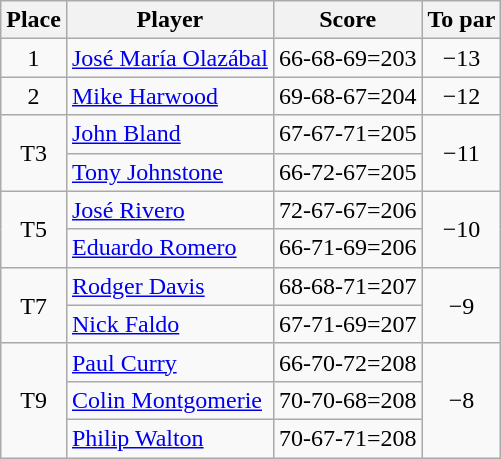<table class="wikitable">
<tr>
<th>Place</th>
<th>Player</th>
<th>Score</th>
<th>To par</th>
</tr>
<tr>
<td align=center>1</td>
<td> <a href='#'>José María Olazábal</a></td>
<td align=center>66-68-69=203</td>
<td align=center>−13</td>
</tr>
<tr>
<td align=center>2</td>
<td> <a href='#'>Mike Harwood</a></td>
<td align=center>69-68-67=204</td>
<td align=center>−12</td>
</tr>
<tr>
<td rowspan=2 align=center>T3</td>
<td> <a href='#'>John Bland</a></td>
<td align=center>67-67-71=205</td>
<td rowspan=2 align=center>−11</td>
</tr>
<tr>
<td> <a href='#'>Tony Johnstone</a></td>
<td align=center>66-72-67=205</td>
</tr>
<tr>
<td rowspan=2 align=center>T5</td>
<td> <a href='#'>José Rivero</a></td>
<td align=center>72-67-67=206</td>
<td rowspan=2 align=center>−10</td>
</tr>
<tr>
<td> <a href='#'>Eduardo Romero</a></td>
<td align=center>66-71-69=206</td>
</tr>
<tr>
<td rowspan=2 align=center>T7</td>
<td> <a href='#'>Rodger Davis</a></td>
<td align=center>68-68-71=207</td>
<td rowspan=2 align=center>−9</td>
</tr>
<tr>
<td> <a href='#'>Nick Faldo</a></td>
<td align=center>67-71-69=207</td>
</tr>
<tr>
<td rowspan=3 align=center>T9</td>
<td> <a href='#'>Paul Curry</a></td>
<td align=center>66-70-72=208</td>
<td rowspan=3 align=center>−8</td>
</tr>
<tr>
<td> <a href='#'>Colin Montgomerie</a></td>
<td align=center>70-70-68=208</td>
</tr>
<tr>
<td> <a href='#'>Philip Walton</a></td>
<td align=center>70-67-71=208</td>
</tr>
</table>
